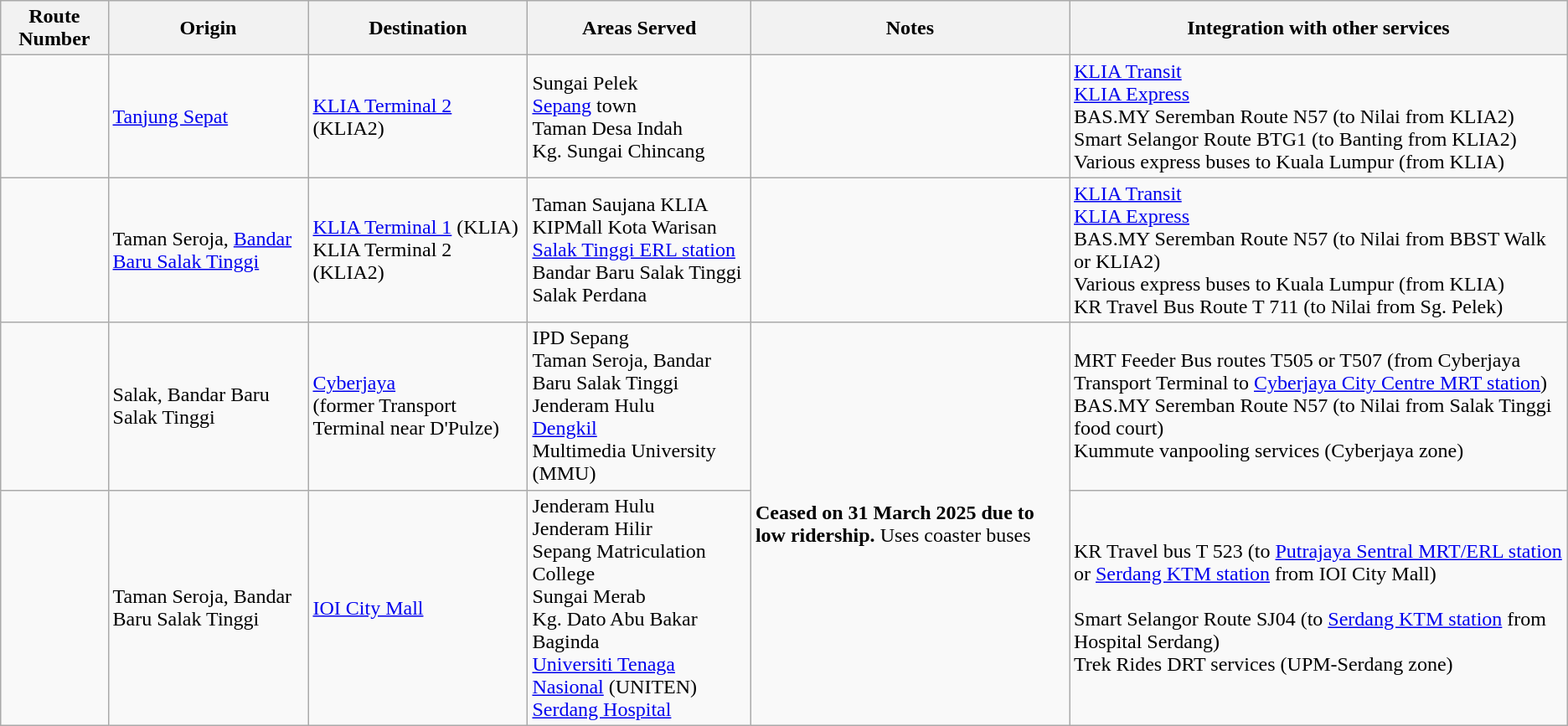<table class="wikitable">
<tr>
<th>Route Number</th>
<th>Origin</th>
<th>Destination</th>
<th>Areas Served</th>
<th>Notes</th>
<th>Integration with other services</th>
</tr>
<tr>
<td></td>
<td><a href='#'>Tanjung Sepat</a></td>
<td><a href='#'>KLIA Terminal 2</a> (KLIA2)</td>
<td>Sungai Pelek<br><a href='#'>Sepang</a> town<br>Taman Desa Indah<br>Kg. Sungai Chincang</td>
<td></td>
<td><a href='#'>KLIA Transit</a><br><a href='#'>KLIA Express</a><br>BAS.MY Seremban Route N57 (to Nilai from KLIA2)<br>Smart Selangor Route BTG1 (to Banting from KLIA2)<br>Various express buses to Kuala Lumpur (from KLIA)</td>
</tr>
<tr>
<td></td>
<td>Taman Seroja, <a href='#'>Bandar Baru Salak Tinggi</a></td>
<td><a href='#'>KLIA Terminal 1</a> (KLIA)<br>KLIA Terminal 2 (KLIA2)</td>
<td>Taman Saujana KLIA<br>KIPMall Kota Warisan<br> <a href='#'>Salak Tinggi ERL station</a><br>Bandar Baru Salak Tinggi<br>Salak Perdana</td>
<td></td>
<td><a href='#'>KLIA Transit</a><br><a href='#'>KLIA Express</a><br>BAS.MY Seremban Route N57 (to Nilai from BBST Walk or KLIA2)<br>Various express buses to Kuala Lumpur (from KLIA)<br>KR Travel Bus Route T 711 (to Nilai from Sg. Pelek)</td>
</tr>
<tr>
<td></td>
<td>Salak, Bandar Baru Salak Tinggi</td>
<td><a href='#'>Cyberjaya</a> <br>(former Transport Terminal near D'Pulze)</td>
<td>IPD Sepang<br>Taman Seroja, Bandar Baru Salak Tinggi<br>Jenderam Hulu<br><a href='#'>Dengkil</a><br>Multimedia University (MMU)</td>
<td rowspan="2"><span><strong>Ceased on 31 March 2025 due to low ridership.</strong></span> Uses coaster buses</td>
<td>MRT Feeder Bus routes T505 or T507 (from Cyberjaya Transport Terminal to  <a href='#'>Cyberjaya City Centre MRT station</a>)<br>BAS.MY Seremban Route N57 (to Nilai from Salak Tinggi food court)<br>Kummute vanpooling services (Cyberjaya zone)</td>
</tr>
<tr>
<td></td>
<td>Taman Seroja, Bandar Baru Salak Tinggi</td>
<td><a href='#'>IOI City Mall</a></td>
<td>Jenderam Hulu<br>Jenderam Hilir<br>Sepang Matriculation College<br>Sungai Merab<br>Kg. Dato Abu Bakar Baginda<br><a href='#'>Universiti Tenaga Nasional</a> (UNITEN)<br><a href='#'>Serdang Hospital</a></td>
<td>KR Travel bus T 523 (to   <a href='#'>Putrajaya Sentral MRT/ERL station</a> or  <a href='#'>Serdang KTM station</a> from IOI City Mall)<br><br>Smart Selangor Route SJ04 (to  <a href='#'>Serdang KTM station</a> from Hospital Serdang)<br>Trek Rides DRT services (UPM-Serdang zone)</td>
</tr>
</table>
